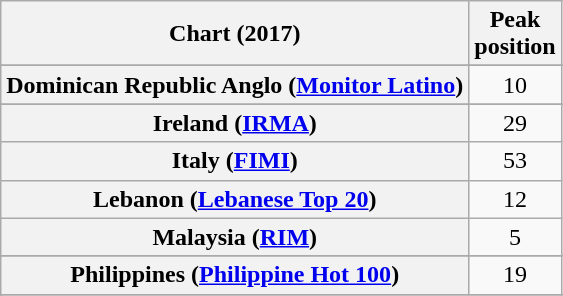<table class="wikitable sortable plainrowheaders" style="text-align:center">
<tr>
<th scope="col">Chart (2017)</th>
<th scope="col">Peak<br>position</th>
</tr>
<tr>
</tr>
<tr>
</tr>
<tr>
</tr>
<tr>
</tr>
<tr>
</tr>
<tr>
</tr>
<tr>
</tr>
<tr>
<th scope="row">Dominican Republic Anglo (<a href='#'>Monitor Latino</a>)</th>
<td>10</td>
</tr>
<tr>
</tr>
<tr>
</tr>
<tr>
</tr>
<tr>
</tr>
<tr>
</tr>
<tr>
<th scope="row">Ireland (<a href='#'>IRMA</a>)</th>
<td>29</td>
</tr>
<tr>
<th scope="row">Italy (<a href='#'>FIMI</a>)</th>
<td>53</td>
</tr>
<tr>
<th scope="row">Lebanon (<a href='#'>Lebanese Top 20</a>)</th>
<td>12</td>
</tr>
<tr>
<th scope="row">Malaysia (<a href='#'>RIM</a>)</th>
<td>5</td>
</tr>
<tr>
</tr>
<tr>
</tr>
<tr>
</tr>
<tr>
<th scope="row">Philippines (<a href='#'>Philippine Hot 100</a>)</th>
<td>19</td>
</tr>
<tr>
</tr>
<tr>
</tr>
<tr>
</tr>
<tr>
</tr>
<tr>
</tr>
<tr>
</tr>
<tr>
</tr>
<tr>
</tr>
<tr>
</tr>
<tr>
</tr>
<tr>
</tr>
</table>
